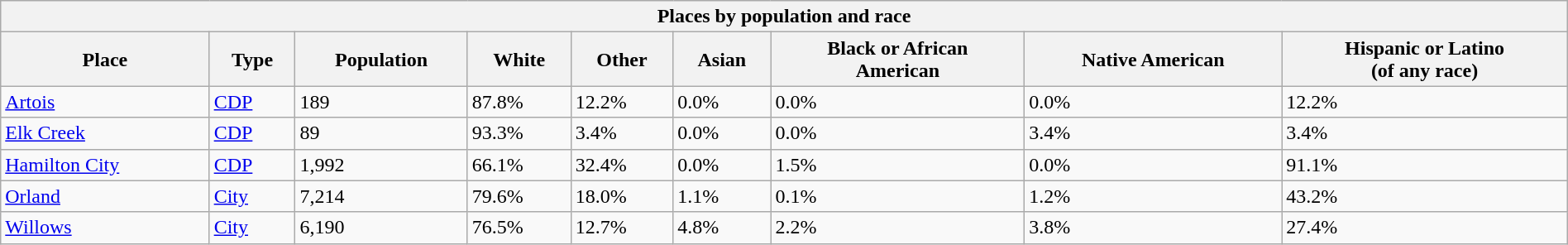<table class="wikitable sortable mw-collapsible collapsible collapsed" style="width: 100%;">
<tr>
<th colspan="9">Places by population and race</th>
</tr>
<tr>
<th>Place</th>
<th>Type</th>
<th data-sort-type="number">Population</th>
<th data-sort-type="number">White</th>
<th data-sort-type="number">Other<br></th>
<th data-sort-type="number">Asian</th>
<th data-sort-type="number">Black or African<br>American</th>
<th data-sort-type="number">Native American<br></th>
<th data-sort-type="number">Hispanic or Latino<br>(of any race)</th>
</tr>
<tr>
<td><a href='#'>Artois</a></td>
<td><a href='#'>CDP</a></td>
<td>189</td>
<td>87.8%</td>
<td>12.2%</td>
<td>0.0%</td>
<td>0.0%</td>
<td>0.0%</td>
<td>12.2%</td>
</tr>
<tr>
<td><a href='#'>Elk Creek</a></td>
<td><a href='#'>CDP</a></td>
<td>89</td>
<td>93.3%</td>
<td>3.4%</td>
<td>0.0%</td>
<td>0.0%</td>
<td>3.4%</td>
<td>3.4%</td>
</tr>
<tr>
<td><a href='#'>Hamilton City</a></td>
<td><a href='#'>CDP</a></td>
<td>1,992</td>
<td>66.1%</td>
<td>32.4%</td>
<td>0.0%</td>
<td>1.5%</td>
<td>0.0%</td>
<td>91.1%</td>
</tr>
<tr>
<td><a href='#'>Orland</a></td>
<td><a href='#'>City</a></td>
<td>7,214</td>
<td>79.6%</td>
<td>18.0%</td>
<td>1.1%</td>
<td>0.1%</td>
<td>1.2%</td>
<td>43.2%</td>
</tr>
<tr>
<td><a href='#'>Willows</a></td>
<td><a href='#'>City</a></td>
<td>6,190</td>
<td>76.5%</td>
<td>12.7%</td>
<td>4.8%</td>
<td>2.2%</td>
<td>3.8%</td>
<td>27.4%</td>
</tr>
</table>
